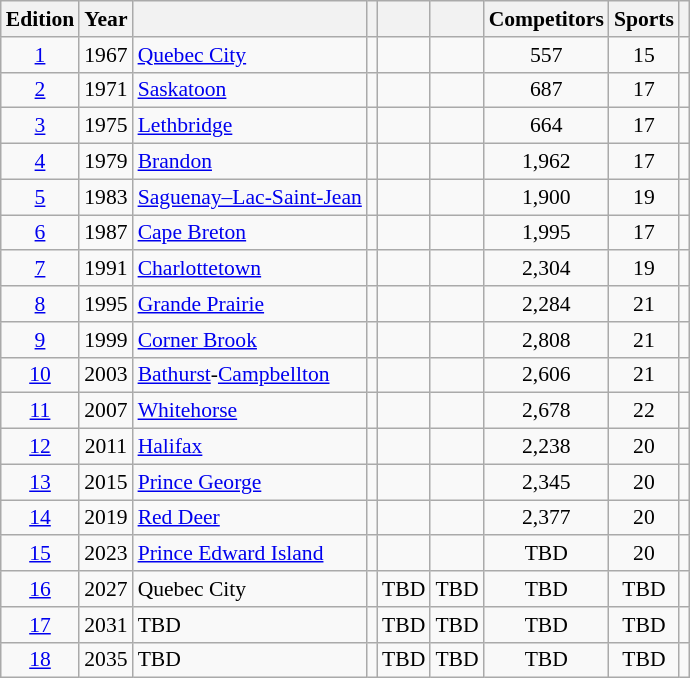<table class="wikitable sortable" style="text-align:center; font-size:90%;">
<tr>
<th>Edition</th>
<th>Year</th>
<th></th>
<th></th>
<th></th>
<th></th>
<th>Competitors</th>
<th>Sports</th>
<th></th>
</tr>
<tr>
<td><a href='#'>1</a></td>
<td>1967</td>
<td align=left><a href='#'>Quebec City</a></td>
<td align=left></td>
<td align=left></td>
<td align=left></td>
<td>557</td>
<td>15</td>
<td align=left></td>
</tr>
<tr>
<td><a href='#'>2</a></td>
<td>1971</td>
<td align=left><a href='#'>Saskatoon</a></td>
<td align=left></td>
<td align=left></td>
<td align=left></td>
<td>687</td>
<td>17</td>
<td align=left></td>
</tr>
<tr>
<td><a href='#'>3</a></td>
<td>1975</td>
<td align=left><a href='#'>Lethbridge</a></td>
<td align=left></td>
<td align=left></td>
<td align=left></td>
<td>664</td>
<td>17</td>
<td align=left></td>
</tr>
<tr>
<td><a href='#'>4</a></td>
<td>1979</td>
<td align=left><a href='#'>Brandon</a></td>
<td align=left></td>
<td align=left></td>
<td align=left></td>
<td>1,962</td>
<td>17</td>
<td align=left></td>
</tr>
<tr>
<td><a href='#'>5</a></td>
<td>1983</td>
<td align=left><a href='#'>Saguenay–Lac-Saint-Jean</a></td>
<td align=left></td>
<td align=left></td>
<td align=left></td>
<td>1,900</td>
<td>19</td>
<td align=left></td>
</tr>
<tr>
<td><a href='#'>6</a></td>
<td>1987</td>
<td align=left><a href='#'>Cape Breton</a></td>
<td align=left></td>
<td align=left></td>
<td align=left></td>
<td>1,995</td>
<td>17</td>
<td align=left></td>
</tr>
<tr>
<td><a href='#'>7</a></td>
<td>1991</td>
<td align=left><a href='#'>Charlottetown</a></td>
<td align=left></td>
<td align=left></td>
<td align=left></td>
<td>2,304</td>
<td>19</td>
<td align=left></td>
</tr>
<tr>
<td><a href='#'>8</a></td>
<td>1995</td>
<td align=left><a href='#'>Grande Prairie</a></td>
<td align=left></td>
<td align=left></td>
<td align=left></td>
<td>2,284</td>
<td>21</td>
<td align=left></td>
</tr>
<tr>
<td><a href='#'>9</a></td>
<td>1999</td>
<td align=left><a href='#'>Corner Brook</a></td>
<td align=left></td>
<td align=left></td>
<td align=left></td>
<td>2,808</td>
<td>21</td>
<td align=left></td>
</tr>
<tr>
<td><a href='#'>10</a></td>
<td>2003</td>
<td align=left><a href='#'>Bathurst</a>-<a href='#'>Campbellton</a></td>
<td align=left></td>
<td align=left></td>
<td align=left></td>
<td>2,606</td>
<td>21</td>
<td align=left></td>
</tr>
<tr>
<td><a href='#'>11</a></td>
<td>2007</td>
<td align=left><a href='#'>Whitehorse</a></td>
<td align=left></td>
<td align=left></td>
<td align=left></td>
<td>2,678</td>
<td>22</td>
<td align=left></td>
</tr>
<tr>
<td><a href='#'>12</a></td>
<td>2011</td>
<td align=left><a href='#'>Halifax</a></td>
<td align=left></td>
<td align=left></td>
<td align=left></td>
<td>2,238</td>
<td>20</td>
<td align=left></td>
</tr>
<tr>
<td><a href='#'>13</a></td>
<td>2015</td>
<td align=left><a href='#'>Prince George</a></td>
<td align=left></td>
<td align=left></td>
<td align=left></td>
<td>2,345</td>
<td>20</td>
<td align=left></td>
</tr>
<tr>
<td><a href='#'>14</a></td>
<td>2019</td>
<td align=left><a href='#'>Red Deer</a></td>
<td align=left></td>
<td align=left></td>
<td align=left></td>
<td>2,377</td>
<td>20</td>
<td align=left></td>
</tr>
<tr>
<td><a href='#'>15</a></td>
<td>2023</td>
<td align=left><a href='#'>Prince Edward Island</a></td>
<td align=left></td>
<td align=left></td>
<td align=left></td>
<td>TBD</td>
<td>20</td>
<td align=left></td>
</tr>
<tr>
<td><a href='#'>16</a></td>
<td>2027</td>
<td align=left>Quebec City</td>
<td align=left></td>
<td align=left>TBD</td>
<td align=left>TBD</td>
<td>TBD</td>
<td>TBD</td>
<td align=left></td>
</tr>
<tr>
<td><a href='#'>17</a></td>
<td>2031</td>
<td align=left>TBD</td>
<td align=left></td>
<td align=left>TBD</td>
<td align=left>TBD</td>
<td>TBD</td>
<td>TBD</td>
<td align=left></td>
</tr>
<tr>
<td><a href='#'>18</a></td>
<td>2035</td>
<td align=left>TBD</td>
<td align=left></td>
<td align=left>TBD</td>
<td align=left>TBD</td>
<td>TBD</td>
<td>TBD</td>
<td align=left></td>
</tr>
</table>
